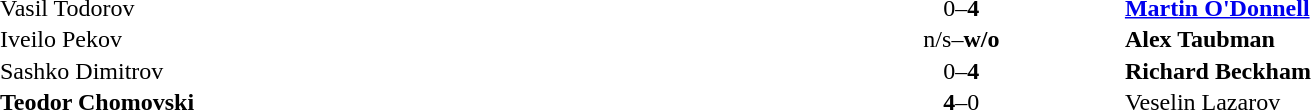<table width="100%" cellspacing="1">
<tr>
<th width45%></th>
<th width10%></th>
<th width45%></th>
</tr>
<tr>
<td> Vasil Todorov</td>
<td align="center">0–<strong>4</strong></td>
<td> <strong><a href='#'>Martin O'Donnell</a></strong></td>
</tr>
<tr>
<td> Iveilo Pekov</td>
<td align="center">n/s–<strong>w/o</strong></td>
<td> <strong>Alex Taubman</strong></td>
</tr>
<tr>
<td> Sashko Dimitrov</td>
<td align="center">0–<strong>4</strong></td>
<td> <strong>Richard Beckham</strong></td>
</tr>
<tr>
<td> <strong>Teodor Chomovski</strong></td>
<td align="center"><strong>4</strong>–0</td>
<td> Veselin Lazarov</td>
</tr>
</table>
